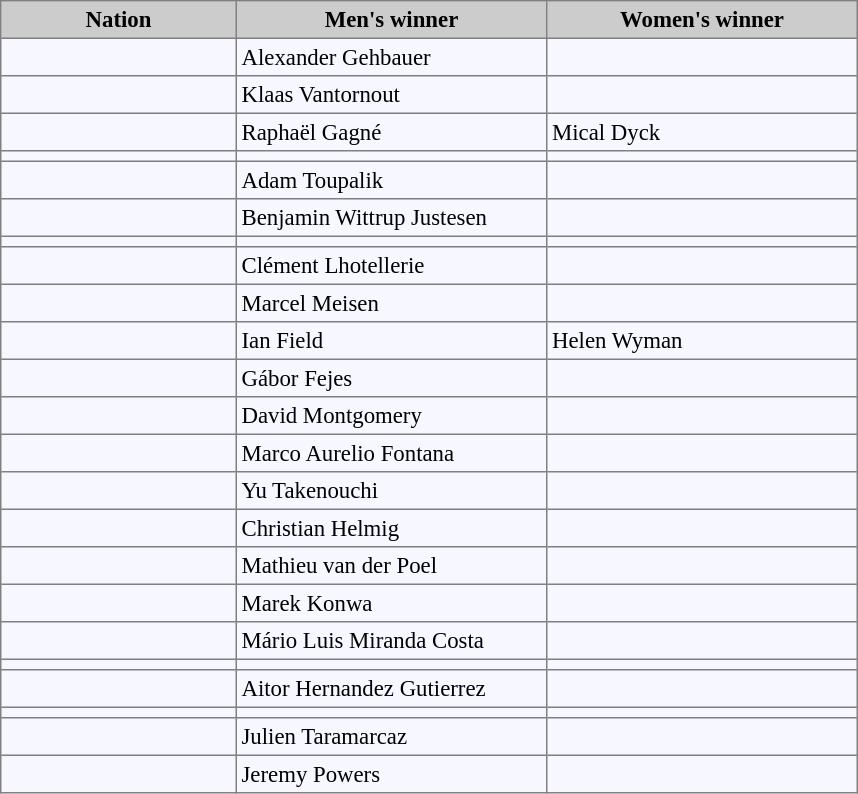<table bgcolor="#f7f8ff" cellpadding="3" cellspacing="0" border="1" style="font-size: 95%; border: gray solid 1px; border-collapse: collapse;">
<tr bgcolor="#CCCCCC">
<td align="center" width="150"><strong>Nation</strong></td>
<td align="center" width="200"><strong>Men's winner</strong></td>
<td align="center" width="200"><strong>Women's winner</strong></td>
</tr>
<tr align="left">
<td></td>
<td>Alexander Gehbauer</td>
<td></td>
</tr>
<tr align="left">
<td></td>
<td>Klaas Vantornout</td>
<td></td>
</tr>
<tr align="left">
<td></td>
<td>Raphaël Gagné</td>
<td>Mical Dyck</td>
</tr>
<tr align="left">
<td></td>
<td></td>
<td></td>
</tr>
<tr align="left">
<td></td>
<td>Adam Toupalik</td>
<td></td>
</tr>
<tr align="left">
<td></td>
<td>Benjamin Wittrup Justesen</td>
<td></td>
</tr>
<tr align="left">
<td></td>
<td></td>
<td></td>
</tr>
<tr align="left">
<td></td>
<td>Clément Lhotellerie</td>
<td></td>
</tr>
<tr align="left">
<td></td>
<td>Marcel Meisen</td>
<td></td>
</tr>
<tr align="left">
<td></td>
<td>Ian Field</td>
<td>Helen Wyman</td>
</tr>
<tr align="left">
<td></td>
<td>Gábor Fejes</td>
<td></td>
</tr>
<tr align="left">
<td></td>
<td>David Montgomery</td>
<td></td>
</tr>
<tr align="left">
<td></td>
<td>Marco Aurelio Fontana</td>
<td></td>
</tr>
<tr align="left">
<td></td>
<td>Yu Takenouchi</td>
<td></td>
</tr>
<tr align="left">
<td></td>
<td>Christian Helmig</td>
<td></td>
</tr>
<tr align="left">
<td></td>
<td>Mathieu van der Poel</td>
<td></td>
</tr>
<tr align="left">
<td></td>
<td>Marek Konwa</td>
<td></td>
</tr>
<tr align="left">
<td></td>
<td>Mário Luis Miranda Costa</td>
<td></td>
</tr>
<tr align="left">
<td></td>
<td></td>
<td></td>
</tr>
<tr align="left">
<td></td>
<td>Aitor Hernandez Gutierrez</td>
<td></td>
</tr>
<tr align="left">
<td></td>
<td></td>
<td></td>
</tr>
<tr align="left">
<td></td>
<td>Julien Taramarcaz</td>
<td></td>
</tr>
<tr align="left">
<td></td>
<td>Jeremy Powers</td>
<td></td>
</tr>
</table>
